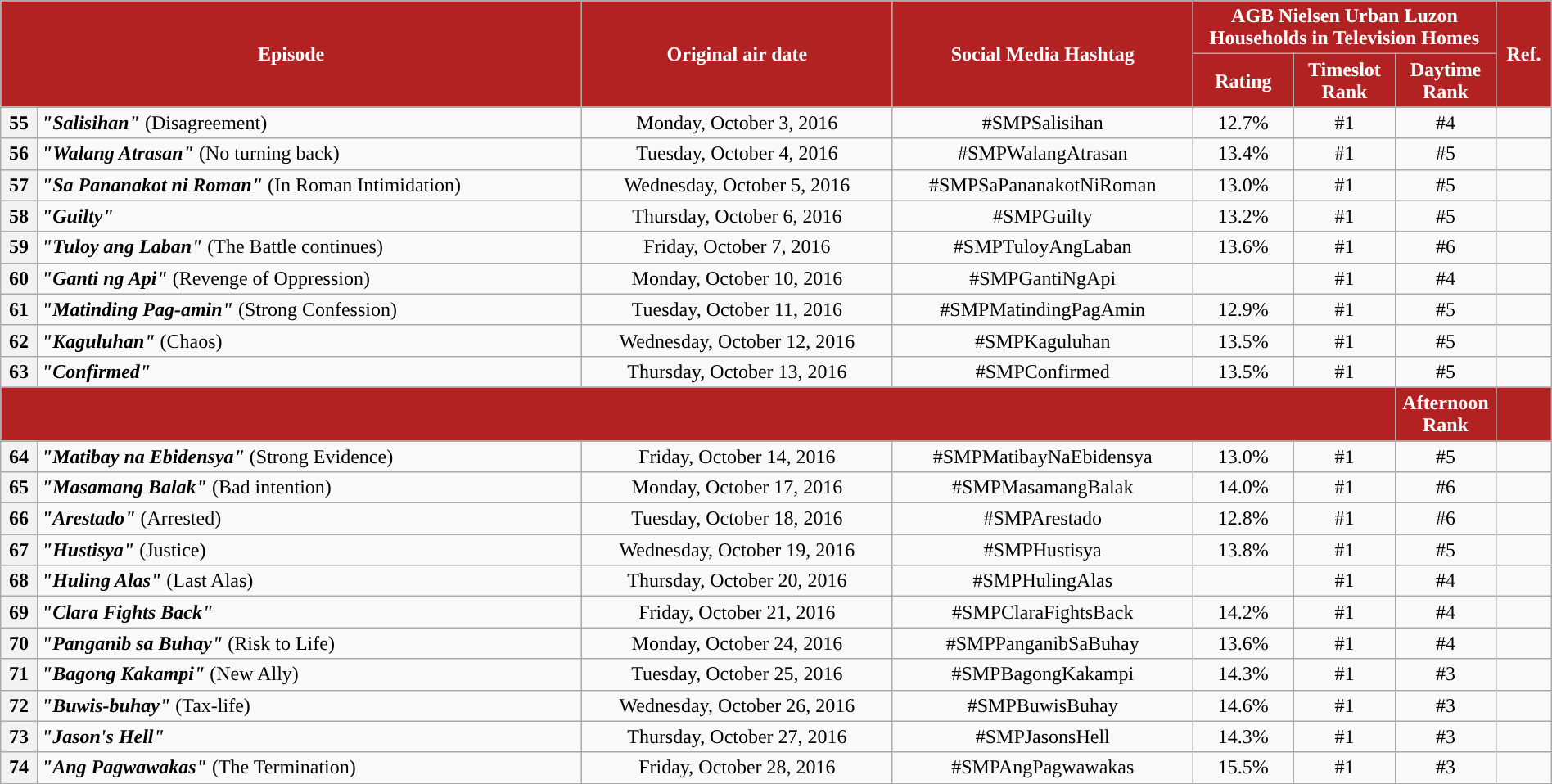<table class="wikitable" style="text-align:center; font-size:100%; line-height:18px;"  width="100%">
<tr>
<th colspan="2" rowspan="2" style="background-color:#B22222; color:#ffffff;">Episode</th>
<th style="background:#B22222; color:white" rowspan="2">Original air date</th>
<th style="background:#B22222; color:white" rowspan="2">Social Media Hashtag</th>
<th style="background-color:#B22222; color:#ffffff;" colspan="3">AGB Nielsen Urban Luzon Households in Television Homes</th>
<th rowspan="2" style="background:#B22222; color:white">Ref.</th>
</tr>
<tr style="text-align: center style=">
<th style="background-color:#B22222; width:75px; color:#ffffff;">Rating</th>
<th style="background-color:#B22222; width:75px; color:#ffffff;">Timeslot Rank</th>
<th style="background-color:#B22222; width:75px; color:#ffffff;">Daytime Rank</th>
</tr>
<tr>
<th>55</th>
<td style="text-align: left;"><strong><em>"Salisihan"</em></strong> (Disagreement)</td>
<td>Monday, October 3, 2016</td>
<td>#SMPSalisihan</td>
<td>12.7%</td>
<td>#1</td>
<td>#4</td>
<td></td>
</tr>
<tr>
<th>56</th>
<td style="text-align: left;"><strong><em>"Walang Atrasan"</em></strong> (No turning back)</td>
<td>Tuesday, October 4, 2016</td>
<td>#SMPWalangAtrasan</td>
<td>13.4%</td>
<td>#1</td>
<td>#5</td>
<td></td>
</tr>
<tr>
<th>57</th>
<td style="text-align: left;"><strong><em>"Sa Pananakot ni Roman"</em></strong> (In Roman Intimidation)</td>
<td>Wednesday, October 5, 2016</td>
<td>#SMPSaPananakotNiRoman</td>
<td>13.0%</td>
<td>#1</td>
<td>#5</td>
<td></td>
</tr>
<tr>
<th>58</th>
<td style="text-align: left;"><strong><em>"Guilty"</em></strong></td>
<td>Thursday, October 6, 2016</td>
<td>#SMPGuilty</td>
<td>13.2%</td>
<td>#1</td>
<td>#5</td>
<td></td>
</tr>
<tr>
<th>59</th>
<td style="text-align: left;"><strong><em>"Tuloy ang Laban"</em></strong> (The Battle continues)</td>
<td>Friday, October 7, 2016</td>
<td>#SMPTuloyAngLaban</td>
<td>13.6%</td>
<td>#1</td>
<td>#6</td>
<td></td>
</tr>
<tr>
<th>60</th>
<td style="text-align: left;"><strong><em>"Ganti ng Api"</em></strong> (Revenge of Oppression)</td>
<td>Monday, October 10, 2016</td>
<td>#SMPGantiNgApi</td>
<td></td>
<td>#1</td>
<td>#4</td>
<td></td>
</tr>
<tr>
<th>61</th>
<td style="text-align: left;"><strong><em>"Matinding Pag-amin"</em></strong> (Strong Confession)</td>
<td>Tuesday, October 11, 2016</td>
<td>#SMPMatindingPagAmin</td>
<td>12.9%</td>
<td>#1</td>
<td>#5</td>
<td></td>
</tr>
<tr>
<th>62</th>
<td style="text-align: left;"><strong><em>"Kaguluhan"</em></strong> (Chaos)</td>
<td>Wednesday, October 12, 2016</td>
<td>#SMPKaguluhan</td>
<td>13.5%</td>
<td>#1</td>
<td>#5</td>
<td></td>
</tr>
<tr>
<th>63</th>
<td style="text-align: left;"><strong><em>"Confirmed"</em></strong></td>
<td>Thursday, October 13, 2016</td>
<td>#SMPConfirmed</td>
<td>13.5%</td>
<td>#1</td>
<td>#5</td>
<td></td>
</tr>
<tr>
</tr>
<tr>
<td colspan="6" rowspan="2" style="background:#B22222; color:#ffffff"></td>
</tr>
<tr>
<th colspan="1" style="background:#B22222; color:#ffffff">Afternoon Rank</th>
<td rowspan="1" style="background:#B22222; color:#ffffff"></td>
</tr>
<tr>
<th>64</th>
<td style="text-align: left;"><strong><em>"Matibay na Ebidensya"</em></strong> (Strong Evidence)</td>
<td>Friday, October 14, 2016</td>
<td>#SMPMatibayNaEbidensya</td>
<td>13.0%</td>
<td>#1</td>
<td>#5</td>
<td></td>
</tr>
<tr>
<th>65</th>
<td style="text-align: left;"><strong><em>"Masamang Balak"</em></strong> (Bad intention)</td>
<td>Monday, October 17, 2016</td>
<td>#SMPMasamangBalak</td>
<td>14.0%</td>
<td>#1</td>
<td>#6</td>
<td></td>
</tr>
<tr>
<th>66</th>
<td style="text-align: left;"><strong><em>"Arestado"</em></strong> (Arrested)</td>
<td>Tuesday, October 18, 2016</td>
<td>#SMPArestado</td>
<td>12.8%</td>
<td>#1</td>
<td>#6</td>
<td></td>
</tr>
<tr>
<th>67</th>
<td style="text-align: left;"><strong><em>"Hustisya"</em></strong> (Justice)</td>
<td>Wednesday, October 19, 2016</td>
<td>#SMPHustisya</td>
<td>13.8%</td>
<td>#1</td>
<td>#5</td>
<td></td>
</tr>
<tr>
<th>68</th>
<td style="text-align: left;"><strong><em>"Huling Alas"</em></strong> (Last Alas)</td>
<td>Thursday, October 20, 2016</td>
<td>#SMPHulingAlas</td>
<td></td>
<td>#1</td>
<td>#4</td>
<td></td>
</tr>
<tr>
<th>69</th>
<td style="text-align: left;"><strong><em>"Clara Fights Back"</em></strong></td>
<td>Friday, October 21, 2016</td>
<td>#SMPClaraFightsBack</td>
<td>14.2%</td>
<td>#1</td>
<td>#4</td>
<td></td>
</tr>
<tr>
<th>70</th>
<td style="text-align: left;"><strong><em>"Panganib sa Buhay"</em></strong> (Risk to Life)</td>
<td>Monday, October 24, 2016</td>
<td>#SMPPanganibSaBuhay</td>
<td>13.6%</td>
<td>#1</td>
<td>#4</td>
<td></td>
</tr>
<tr>
<th>71</th>
<td style="text-align: left;"><strong><em>"Bagong Kakampi"</em></strong> (New Ally)</td>
<td>Tuesday, October 25, 2016</td>
<td>#SMPBagongKakampi</td>
<td>14.3%</td>
<td>#1</td>
<td>#3</td>
<td></td>
</tr>
<tr>
<th>72</th>
<td style="text-align: left;"><strong><em>"Buwis-buhay"</em></strong> (Tax-life)</td>
<td>Wednesday, October 26, 2016</td>
<td>#SMPBuwisBuhay</td>
<td>14.6%</td>
<td>#1</td>
<td>#3</td>
<td></td>
</tr>
<tr>
<th>73</th>
<td style="text-align: left;"><strong><em>"Jason's Hell"</em></strong></td>
<td>Thursday, October 27, 2016</td>
<td>#SMPJasonsHell</td>
<td>14.3%</td>
<td>#1</td>
<td>#3</td>
<td></td>
</tr>
<tr>
<th>74</th>
<td style="text-align: left;"><strong><em>"Ang Pagwawakas"</em></strong> (The Termination)</td>
<td>Friday, October 28, 2016</td>
<td>#SMPAngPagwawakas</td>
<td>15.5%</td>
<td>#1</td>
<td>#3</td>
<td></td>
</tr>
<tr>
</tr>
</table>
